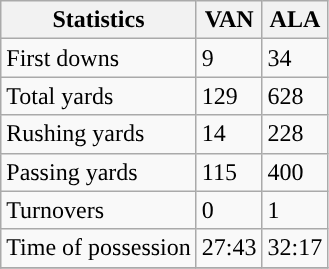<table class="wikitable">
<tr>
<th>Statistics</th>
<th>VAN</th>
<th>ALA</th>
</tr>
<tr>
<td>First downs</td>
<td>9</td>
<td>34</td>
</tr>
<tr>
<td>Total yards</td>
<td>129</td>
<td>628</td>
</tr>
<tr>
<td>Rushing yards</td>
<td>14</td>
<td>228</td>
</tr>
<tr>
<td>Passing yards</td>
<td>115</td>
<td>400</td>
</tr>
<tr>
<td>Turnovers</td>
<td>0</td>
<td>1</td>
</tr>
<tr>
<td>Time of possession</td>
<td>27:43</td>
<td>32:17</td>
</tr>
<tr>
</tr>
</table>
